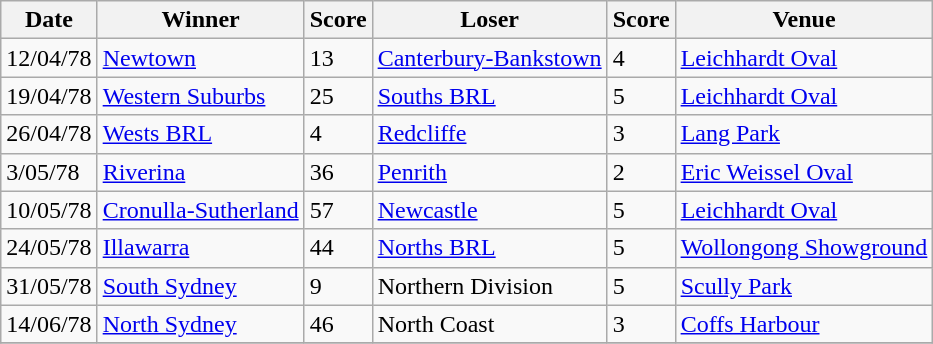<table class="wikitable">
<tr>
<th>Date</th>
<th>Winner</th>
<th>Score</th>
<th>Loser</th>
<th>Score</th>
<th>Venue</th>
</tr>
<tr>
<td>12/04/78</td>
<td><a href='#'>Newtown</a></td>
<td>13</td>
<td><a href='#'>Canterbury-Bankstown</a></td>
<td>4</td>
<td><a href='#'>Leichhardt Oval</a></td>
</tr>
<tr>
<td>19/04/78</td>
<td><a href='#'>Western Suburbs</a></td>
<td>25</td>
<td><a href='#'>Souths BRL</a></td>
<td>5</td>
<td><a href='#'>Leichhardt Oval</a></td>
</tr>
<tr>
<td>26/04/78</td>
<td><a href='#'>Wests BRL</a></td>
<td>4</td>
<td><a href='#'>Redcliffe</a></td>
<td>3</td>
<td><a href='#'>Lang Park</a></td>
</tr>
<tr>
<td>3/05/78</td>
<td><a href='#'>Riverina</a></td>
<td>36</td>
<td><a href='#'>Penrith</a></td>
<td>2</td>
<td><a href='#'>Eric Weissel Oval</a></td>
</tr>
<tr>
<td>10/05/78</td>
<td><a href='#'>Cronulla-Sutherland</a></td>
<td>57</td>
<td><a href='#'>Newcastle</a></td>
<td>5</td>
<td><a href='#'>Leichhardt Oval</a></td>
</tr>
<tr>
<td>24/05/78</td>
<td><a href='#'>Illawarra</a></td>
<td>44</td>
<td><a href='#'>Norths BRL</a></td>
<td>5</td>
<td><a href='#'>Wollongong Showground</a></td>
</tr>
<tr>
<td>31/05/78</td>
<td><a href='#'>South Sydney</a></td>
<td>9</td>
<td>Northern Division</td>
<td>5</td>
<td><a href='#'>Scully Park</a></td>
</tr>
<tr>
<td>14/06/78</td>
<td><a href='#'>North Sydney</a></td>
<td>46</td>
<td>North Coast</td>
<td>3</td>
<td><a href='#'>Coffs Harbour</a></td>
</tr>
<tr>
</tr>
</table>
